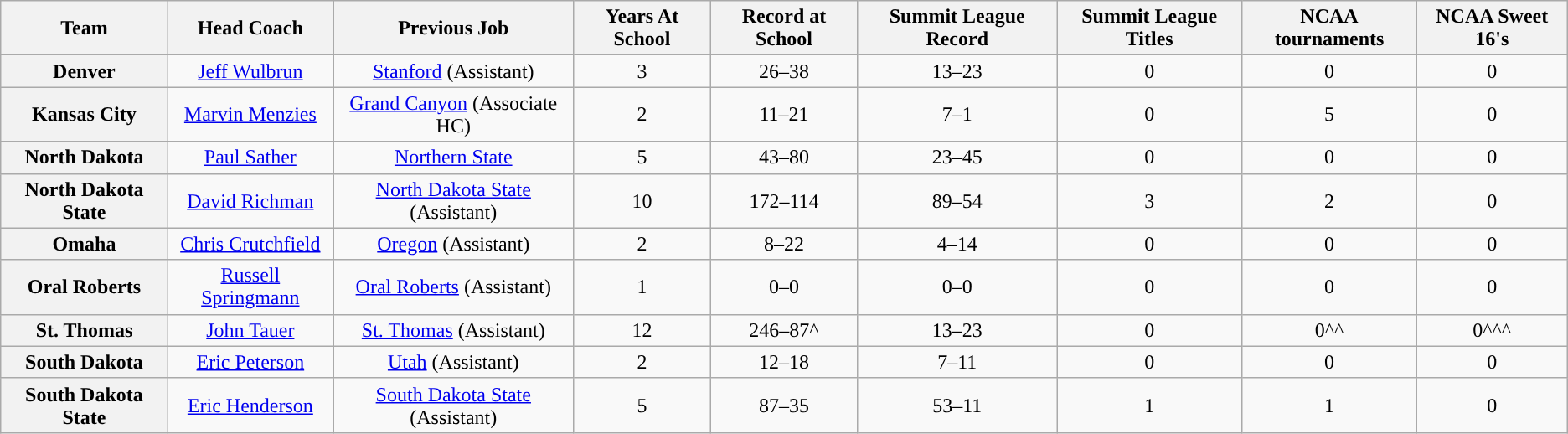<table class="wikitable sortable" style="text-align:center">
<tr>
<th>Team</th>
<th>Head Coach</th>
<th>Previous Job</th>
<th>Years At School</th>
<th>Record at School</th>
<th>Summit League Record</th>
<th>Summit League Titles</th>
<th>NCAA tournaments</th>
<th>NCAA Sweet 16's</th>
</tr>
<tr>
<th>Denver</th>
<td><a href='#'>Jeff Wulbrun</a></td>
<td><a href='#'>Stanford</a> (Assistant)</td>
<td>3</td>
<td>26–38</td>
<td>13–23</td>
<td>0</td>
<td>0</td>
<td>0</td>
</tr>
<tr>
<th>Kansas City</th>
<td><a href='#'>Marvin Menzies</a></td>
<td><a href='#'>Grand Canyon</a> (Associate HC)</td>
<td>2</td>
<td>11–21</td>
<td>7–1</td>
<td>0</td>
<td>5</td>
<td>0</td>
</tr>
<tr>
<th>North Dakota</th>
<td><a href='#'>Paul Sather</a></td>
<td><a href='#'>Northern State</a></td>
<td>5</td>
<td>43–80</td>
<td>23–45</td>
<td>0</td>
<td>0</td>
<td>0</td>
</tr>
<tr>
<th>North Dakota State</th>
<td><a href='#'>David Richman</a></td>
<td><a href='#'>North Dakota State</a> (Assistant)</td>
<td>10</td>
<td>172–114</td>
<td>89–54</td>
<td>3</td>
<td>2</td>
<td>0</td>
</tr>
<tr>
<th>Omaha</th>
<td><a href='#'>Chris Crutchfield</a></td>
<td><a href='#'>Oregon</a> (Assistant)</td>
<td>2</td>
<td>8–22</td>
<td>4–14</td>
<td>0</td>
<td>0</td>
<td>0</td>
</tr>
<tr>
<th>Oral Roberts</th>
<td><a href='#'>Russell Springmann</a></td>
<td><a href='#'>Oral Roberts</a> (Assistant)</td>
<td>1</td>
<td>0–0</td>
<td>0–0</td>
<td>0</td>
<td>0</td>
<td>0</td>
</tr>
<tr>
<th>St. Thomas</th>
<td><a href='#'>John Tauer</a></td>
<td><a href='#'>St. Thomas</a> (Assistant)</td>
<td>12</td>
<td>246–87^</td>
<td>13–23</td>
<td>0</td>
<td>0^^</td>
<td>0^^^</td>
</tr>
<tr>
<th>South Dakota</th>
<td><a href='#'>Eric Peterson</a></td>
<td><a href='#'>Utah</a> (Assistant)</td>
<td>2</td>
<td>12–18</td>
<td>7–11</td>
<td>0</td>
<td>0</td>
<td>0</td>
</tr>
<tr>
<th>South Dakota State</th>
<td><a href='#'>Eric Henderson</a></td>
<td><a href='#'>South Dakota State</a> (Assistant)</td>
<td>5</td>
<td>87–35</td>
<td>53–11</td>
<td>1</td>
<td>1</td>
<td>0</td>
</tr>
</table>
